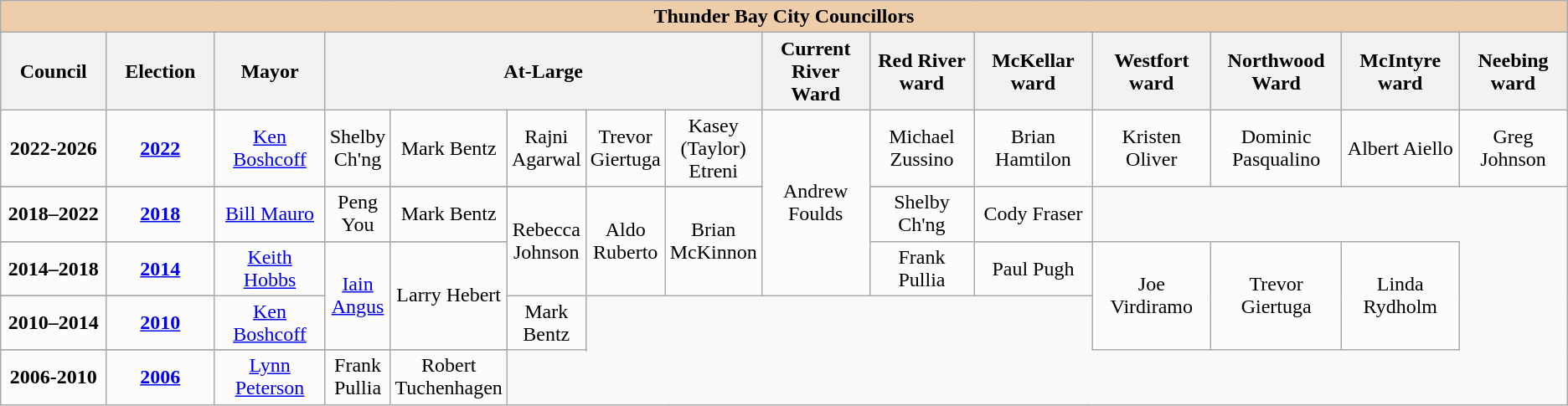<table class="wikitable">
<tr>
<th colspan="15" style="background:#eecdab; text-align:center;"><strong>Thunder Bay City Councillors</strong></th>
</tr>
<tr style="background:#ffffff">
<th style="width:200px;">Council</th>
<th style="width:200px;">Election</th>
<th style="width:200px;">Mayor</th>
<th colspan="5" style="width:200px;">At-Large</th>
<th style="width:200px;">Current River Ward</th>
<th style="width:200px;">Red River ward</th>
<th style="width:200px;">McKellar ward</th>
<th style="width:200px;">Westfort ward</th>
<th style="width:200px;">Northwood Ward</th>
<th style="width:200px;">McIntyre ward</th>
<th style="width:200px;">Neebing ward</th>
</tr>
<tr style="text-align:center; background:#fcfcfc;">
<td><strong>2022-2026</strong></td>
<td><strong><a href='#'>2022</a></strong></td>
<td><a href='#'>Ken Boshcoff</a></td>
<td>Shelby Ch'ng</td>
<td>Mark Bentz</td>
<td>Rajni Agarwal</td>
<td rowspan="2">Trevor Giertuga</td>
<td>Kasey (Taylor) Etreni</td>
<td rowspan="5">Andrew Foulds</td>
<td>Michael Zussino</td>
<td rowspan="2">Brian Hamtilon</td>
<td rowspan="2">Kristen Oliver</td>
<td>Dominic Pasqualino</td>
<td rowspan="2">Albert Aiello</td>
<td>Greg Johnson</td>
</tr>
<tr style="text-align:center; background:#919098;">
</tr>
<tr style="text-align:center; background:#fcfcfc;">
<td><strong>2018–2022</strong></td>
<td><strong><a href='#'>2018</a></strong></td>
<td><a href='#'>Bill Mauro</a></td>
<td>Peng You</td>
<td>Mark Bentz</td>
<td rowspan="4">Rebecca Johnson</td>
<td rowspan="4">Aldo Ruberto</td>
<td rowspan="4">Brian McKinnon</td>
<td rowspan="2">Shelby Ch'ng</td>
<td>Cody Fraser</td>
</tr>
<tr style="text-align:center; background:#919098;">
</tr>
<tr style="text-align:center; background:#fcfcfc;">
<td><strong>2014–2018</strong></td>
<td><strong><a href='#'>2014</a></strong></td>
<td rowspan="2"><a href='#'>Keith Hobbs</a></td>
<td rowspan="3"><a href='#'>Iain Angus</a></td>
<td rowspan="3">Larry Hebert</td>
<td>Frank Pullia</td>
<td rowspan="2">Paul Pugh</td>
<td rowspan="3">Joe Virdiramo</td>
<td rowspan="3">Trevor Giertuga</td>
<td rowspan="3">Linda Rydholm</td>
</tr>
<tr style="text-align:center; background:#919098;">
</tr>
<tr style="text-align:center; background:#fcfcfc;">
<td><strong>2010–2014</strong></td>
<td><strong><a href='#'>2010</a></strong></td>
<td><a href='#'>Ken Boshcoff</a></td>
<td rowspan="2">Mark Bentz</td>
</tr>
<tr style="text-align:center; background:#919098;">
</tr>
<tr style="text-align:center; background:#fcfcfc;">
<td><strong>2006-2010</strong></td>
<td><strong><a href='#'>2006</a></strong></td>
<td><a href='#'>Lynn Peterson</a></td>
<td>Frank Pullia</td>
<td>Robert Tuchenhagen</td>
</tr>
</table>
